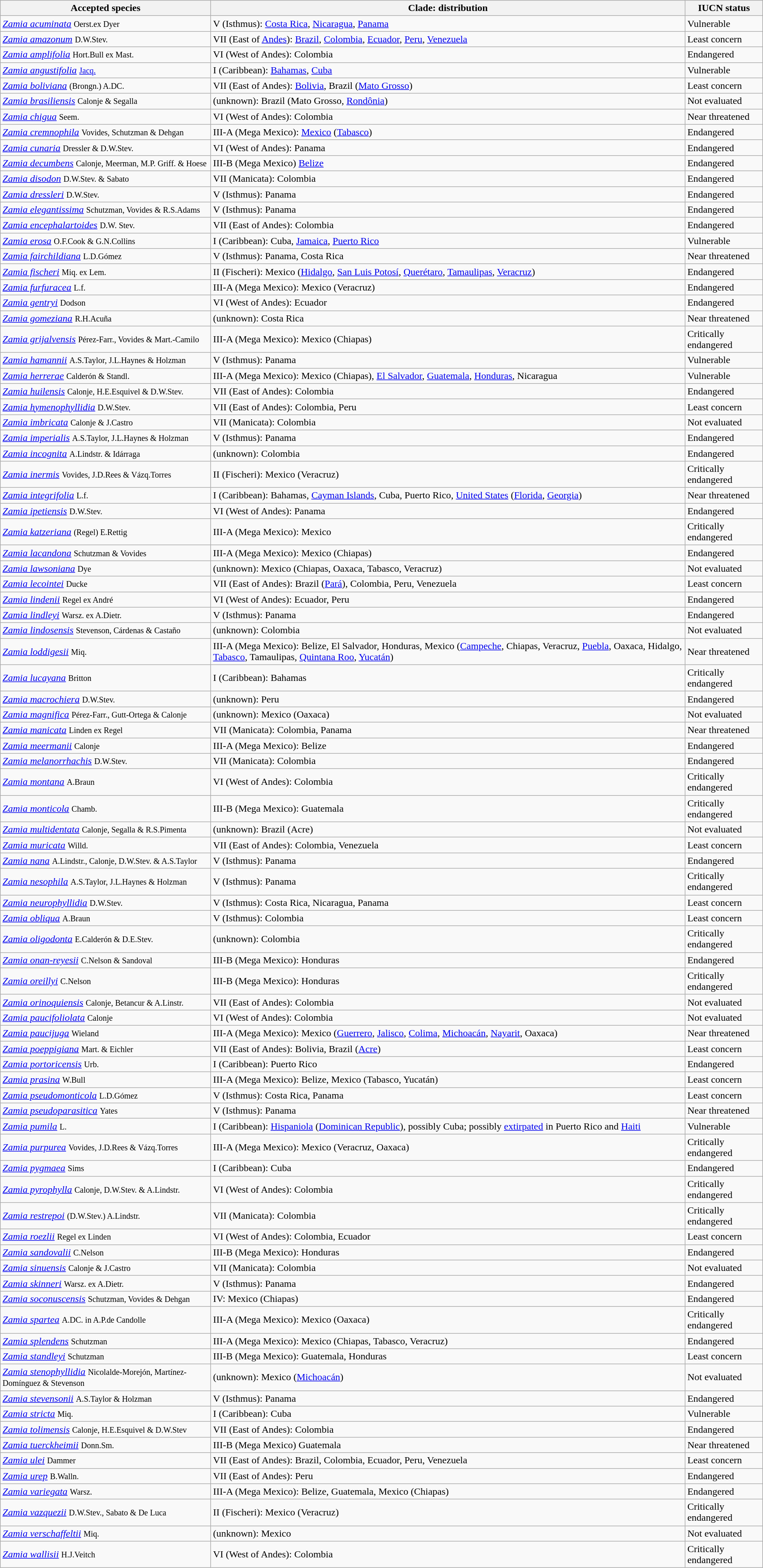<table class="wikitable sortable">
<tr>
<th>Accepted species</th>
<th>Clade: distribution</th>
<th>IUCN status</th>
</tr>
<tr>
<td><em><a href='#'>Zamia acuminata</a></em> <small>Oerst.ex Dyer</small></td>
<td>V (Isthmus): <a href='#'>Costa Rica</a>, <a href='#'>Nicaragua</a>, <a href='#'>Panama</a></td>
<td>Vulnerable</td>
</tr>
<tr>
<td><em><a href='#'>Zamia amazonum</a></em> <small>D.W.Stev.</small></td>
<td>VII (East of <a href='#'>Andes</a>): <a href='#'>Brazil</a>, <a href='#'>Colombia</a>, <a href='#'>Ecuador</a>, <a href='#'>Peru</a>, <a href='#'>Venezuela</a></td>
<td>Least concern</td>
</tr>
<tr>
<td><em><a href='#'>Zamia amplifolia</a></em> <small>Hort.Bull ex Mast.</small></td>
<td>VI (West of Andes): Colombia</td>
<td>Endangered</td>
</tr>
<tr>
<td><em><a href='#'>Zamia angustifolia</a></em> <small><a href='#'>Jacq.</a></small></td>
<td>I (Caribbean): <a href='#'>Bahamas</a>, <a href='#'>Cuba</a></td>
<td>Vulnerable</td>
</tr>
<tr>
<td><em><a href='#'>Zamia boliviana</a></em> <small>(Brongn.) A.DC.</small></td>
<td>VII (East of Andes): <a href='#'>Bolivia</a>, Brazil (<a href='#'>Mato Grosso</a>)</td>
<td>Least concern</td>
</tr>
<tr>
<td><em><a href='#'>Zamia brasiliensis</a></em> <small>Calonje & Segalla</small></td>
<td>(unknown): Brazil (Mato Grosso, <a href='#'>Rondônia</a>)</td>
<td>Not evaluated</td>
</tr>
<tr>
<td><em><a href='#'>Zamia chigua</a></em> <small>Seem.</small></td>
<td>VI (West of Andes): Colombia</td>
<td>Near threatened</td>
</tr>
<tr>
<td><em><a href='#'>Zamia cremnophila</a></em> <small>Vovides, Schutzman & Dehgan</small></td>
<td>III-A (Mega Mexico): <a href='#'>Mexico</a> (<a href='#'>Tabasco</a>)</td>
<td>Endangered</td>
</tr>
<tr>
<td><em><a href='#'>Zamia cunaria</a></em> <small>Dressler & D.W.Stev.</small></td>
<td>VI (West of Andes): Panama</td>
<td>Endangered</td>
</tr>
<tr>
<td><em><a href='#'>Zamia decumbens</a></em> <small>Calonje, Meerman, M.P. Griff. & Hoese</small></td>
<td>III-B (Mega Mexico) <a href='#'>Belize</a></td>
<td>Endangered</td>
</tr>
<tr>
<td><em><a href='#'>Zamia disodon</a></em> <small>D.W.Stev. & Sabato</small></td>
<td>VII (Manicata): Colombia</td>
<td>Endangered</td>
</tr>
<tr>
<td><em><a href='#'>Zamia dressleri</a></em> <small>D.W.Stev.</small></td>
<td>V (Isthmus): Panama</td>
<td>Endangered</td>
</tr>
<tr>
<td><em><a href='#'>Zamia elegantissima</a></em> <small>Schutzman, Vovides & R.S.Adams</small></td>
<td>V (Isthmus): Panama</td>
<td>Endangered</td>
</tr>
<tr>
<td><em><a href='#'>Zamia encephalartoides</a></em> <small>D.W. Stev.</small></td>
<td>VII (East of Andes): Colombia</td>
<td>Endangered</td>
</tr>
<tr>
<td><em><a href='#'>Zamia erosa</a></em> <small>O.F.Cook & G.N.Collins</small></td>
<td>I (Caribbean): Cuba, <a href='#'>Jamaica</a>, <a href='#'>Puerto Rico</a></td>
<td>Vulnerable</td>
</tr>
<tr>
<td><em><a href='#'>Zamia fairchildiana</a></em> <small>L.D.Gómez</small></td>
<td>V (Isthmus): Panama, Costa Rica</td>
<td>Near threatened</td>
</tr>
<tr>
<td><em><a href='#'>Zamia fischeri</a></em> <small>Miq. ex Lem.</small></td>
<td>II (Fischeri): Mexico (<a href='#'>Hidalgo</a>, <a href='#'>San Luis Potosí</a>, <a href='#'>Querétaro</a>, <a href='#'>Tamaulipas</a>, <a href='#'>Veracruz</a>)</td>
<td>Endangered</td>
</tr>
<tr>
<td><em><a href='#'>Zamia furfuracea</a></em> <small>L.f.</small></td>
<td>III-A (Mega Mexico): Mexico (Veracruz)</td>
<td>Endangered</td>
</tr>
<tr>
<td><em><a href='#'>Zamia gentryi</a></em> <small>Dodson</small></td>
<td>VI (West of Andes): Ecuador</td>
<td>Endangered</td>
</tr>
<tr>
<td><em><a href='#'>Zamia gomeziana</a></em> <small>R.H.Acuña</small></td>
<td>(unknown): Costa Rica</td>
<td>Near threatened</td>
</tr>
<tr>
<td><em><a href='#'>Zamia grijalvensis</a></em> <small>Pérez-Farr., Vovides & Mart.-Camilo</small></td>
<td>III-A (Mega Mexico): Mexico (Chiapas)</td>
<td>Critically endangered</td>
</tr>
<tr>
<td><em><a href='#'>Zamia hamannii</a></em> <small>A.S.Taylor, J.L.Haynes & Holzman</small></td>
<td>V (Isthmus): Panama</td>
<td>Vulnerable</td>
</tr>
<tr>
<td><em><a href='#'>Zamia herrerae</a></em> <small>Calderón & Standl.</small></td>
<td>III-A (Mega Mexico): Mexico (Chiapas), <a href='#'>El Salvador</a>, <a href='#'>Guatemala</a>, <a href='#'>Honduras</a>, Nicaragua</td>
<td>Vulnerable</td>
</tr>
<tr>
<td><em><a href='#'>Zamia huilensis</a></em> <small>Calonje, H.E.Esquivel & D.W.Stev.</small></td>
<td>VII (East of Andes): Colombia</td>
<td>Endangered</td>
</tr>
<tr>
<td><em><a href='#'>Zamia hymenophyllidia</a></em> <small>D.W.Stev.</small></td>
<td>VII (East of Andes): Colombia, Peru</td>
<td>Least concern</td>
</tr>
<tr>
<td><em><a href='#'>Zamia imbricata</a></em> <small>Calonje & J.Castro</small></td>
<td>VII (Manicata): Colombia</td>
<td>Not evaluated</td>
</tr>
<tr>
<td><em><a href='#'>Zamia imperialis</a></em> <small>A.S.Taylor, J.L.Haynes & Holzman</small></td>
<td>V (Isthmus): Panama</td>
<td>Endangered</td>
</tr>
<tr>
<td><em><a href='#'>Zamia incognita</a></em> <small>A.Lindstr. & Idárraga</small></td>
<td>(unknown): Colombia</td>
<td>Endangered</td>
</tr>
<tr>
<td><em><a href='#'>Zamia inermis</a></em> <small>Vovides, J.D.Rees & Vázq.Torres</small></td>
<td>II (Fischeri): Mexico (Veracruz)</td>
<td>Critically endangered</td>
</tr>
<tr>
<td><em><a href='#'>Zamia integrifolia</a></em> <small>L.f.</small></td>
<td>I (Caribbean): Bahamas, <a href='#'>Cayman Islands</a>, Cuba, Puerto Rico, <a href='#'>United States</a> (<a href='#'>Florida</a>, <a href='#'>Georgia</a>)</td>
<td>Near threatened</td>
</tr>
<tr>
<td><em><a href='#'>Zamia ipetiensis</a></em> <small>D.W.Stev.</small></td>
<td>VI (West of Andes): Panama</td>
<td>Endangered</td>
</tr>
<tr>
<td><em><a href='#'>Zamia katzeriana</a></em> <small>(Regel) E.Rettig</small></td>
<td>III-A (Mega Mexico): Mexico</td>
<td>Critically endangered</td>
</tr>
<tr>
<td><em><a href='#'>Zamia lacandona</a></em> <small>Schutzman & Vovides</small></td>
<td>III-A (Mega Mexico): Mexico (Chiapas)</td>
<td>Endangered</td>
</tr>
<tr>
<td><em><a href='#'>Zamia lawsoniana</a></em> <small>Dye</small></td>
<td>(unknown): Mexico (Chiapas, Oaxaca, Tabasco, Veracruz)</td>
<td>Not evaluated</td>
</tr>
<tr>
<td><em><a href='#'>Zamia lecointei</a></em> <small>Ducke</small></td>
<td>VII (East of Andes): Brazil (<a href='#'>Pará</a>), Colombia, Peru, Venezuela</td>
<td>Least concern</td>
</tr>
<tr>
<td><em><a href='#'>Zamia lindenii</a></em> <small>Regel ex André</small></td>
<td>VI (West of Andes): Ecuador, Peru</td>
<td>Endangered</td>
</tr>
<tr>
<td><em><a href='#'>Zamia lindleyi</a></em> <small>Warsz. ex A.Dietr.</small></td>
<td>V (Isthmus): Panama</td>
<td>Endangered</td>
</tr>
<tr>
<td><em><a href='#'>Zamia lindosensis</a></em> <small>Stevenson, Cárdenas & Castaño</small></td>
<td>(unknown): Colombia</td>
<td>Not evaluated</td>
</tr>
<tr>
<td><em><a href='#'>Zamia loddigesii</a></em> <small>Miq.</small></td>
<td>III-A (Mega Mexico): Belize, El Salvador, Honduras, Mexico (<a href='#'>Campeche</a>, Chiapas, Veracruz, <a href='#'>Puebla</a>, Oaxaca, Hidalgo, <a href='#'>Tabasco</a>, Tamaulipas, <a href='#'>Quintana Roo</a>, <a href='#'>Yucatán</a>)</td>
<td>Near threatened</td>
</tr>
<tr>
<td><em><a href='#'>Zamia lucayana</a></em> <small>Britton</small></td>
<td>I (Caribbean): Bahamas</td>
<td>Critically endangered</td>
</tr>
<tr>
<td><em><a href='#'>Zamia macrochiera</a></em> <small>D.W.Stev.</small></td>
<td>(unknown): Peru</td>
<td>Endangered</td>
</tr>
<tr>
<td><em><a href='#'>Zamia magnifica</a></em> <small>Pérez-Farr., Gutt-Ortega & Calonje</small></td>
<td>(unknown): Mexico (Oaxaca)</td>
<td>Not evaluated</td>
</tr>
<tr>
<td><em><a href='#'>Zamia manicata</a></em> <small>Linden ex Regel</small></td>
<td>VII (Manicata): Colombia, Panama</td>
<td>Near threatened</td>
</tr>
<tr>
<td><em><a href='#'>Zamia meermanii</a></em> <small>Calonje</small></td>
<td>III-A (Mega Mexico): Belize</td>
<td>Endangered</td>
</tr>
<tr>
<td><em><a href='#'>Zamia melanorrhachis</a></em> <small>D.W.Stev.</small></td>
<td>VII (Manicata): Colombia</td>
<td>Endangered</td>
</tr>
<tr>
<td><em><a href='#'>Zamia montana</a></em> <small>A.Braun</small></td>
<td>VI (West of Andes): Colombia</td>
<td>Critically endangered</td>
</tr>
<tr>
<td><em><a href='#'>Zamia monticola</a></em> <small>Chamb.</small></td>
<td>III-B (Mega Mexico): Guatemala</td>
<td>Critically endangered</td>
</tr>
<tr>
<td><em><a href='#'>Zamia multidentata</a></em> <small>Calonje, Segalla & R.S.Pimenta</small></td>
<td>(unknown): Brazil (Acre)</td>
<td>Not evaluated</td>
</tr>
<tr>
<td><em><a href='#'>Zamia muricata</a></em> <small>Willd.</small></td>
<td>VII (East of Andes): Colombia, Venezuela</td>
<td>Least concern</td>
</tr>
<tr>
<td><em><a href='#'>Zamia nana</a></em> <small>A.Lindstr., Calonje, D.W.Stev. & A.S.Taylor</small></td>
<td>V (Isthmus): Panama</td>
<td>Endangered</td>
</tr>
<tr>
<td><em><a href='#'>Zamia nesophila</a></em> <small>A.S.Taylor, J.L.Haynes & Holzman</small></td>
<td>V (Isthmus): Panama</td>
<td>Critically endangered</td>
</tr>
<tr>
<td><em><a href='#'>Zamia neurophyllidia</a></em> <small>D.W.Stev.</small></td>
<td>V (Isthmus): Costa Rica, Nicaragua, Panama</td>
<td>Least concern</td>
</tr>
<tr>
<td><em><a href='#'>Zamia obliqua</a></em> <small>A.Braun</small></td>
<td>V (Isthmus): Colombia</td>
<td>Least concern</td>
</tr>
<tr>
<td><em><a href='#'>Zamia oligodonta</a></em> <small>E.Calderón & D.E.Stev.</small></td>
<td>(unknown): Colombia</td>
<td>Critically endangered</td>
</tr>
<tr>
<td><em><a href='#'>Zamia onan-reyesii</a></em> <small>C.Nelson & Sandoval</small></td>
<td>III-B (Mega Mexico): Honduras</td>
<td>Endangered</td>
</tr>
<tr>
<td><em><a href='#'>Zamia oreillyi</a></em> <small>C.Nelson</small></td>
<td>III-B (Mega Mexico): Honduras</td>
<td>Critically endangered</td>
</tr>
<tr>
<td><em><a href='#'>Zamia orinoquiensis</a></em> <small>Calonje, Betancur & A.Linstr.</small></td>
<td>VII (East of Andes): Colombia</td>
<td>Not evaluated</td>
</tr>
<tr>
<td><em><a href='#'>Zamia paucifoliolata</a></em> <small>Calonje</small></td>
<td>VI (West of Andes): Colombia</td>
<td>Not evaluated</td>
</tr>
<tr>
<td><em><a href='#'>Zamia paucijuga</a></em> <small>Wieland</small></td>
<td>III-A (Mega Mexico): Mexico (<a href='#'>Guerrero</a>, <a href='#'>Jalisco</a>, <a href='#'>Colima</a>, <a href='#'>Michoacán</a>, <a href='#'>Nayarit</a>, Oaxaca)</td>
<td>Near threatened</td>
</tr>
<tr>
<td><em><a href='#'>Zamia poeppigiana</a></em> <small>Mart. & Eichler</small></td>
<td>VII (East of Andes): Bolivia, Brazil (<a href='#'>Acre</a>)</td>
<td>Least concern</td>
</tr>
<tr>
<td><em><a href='#'>Zamia portoricensis</a></em> <small>Urb.</small></td>
<td>I (Caribbean): Puerto Rico</td>
<td>Endangered</td>
</tr>
<tr>
<td><em><a href='#'>Zamia prasina</a></em> <small>W.Bull</small></td>
<td>III-A (Mega Mexico): Belize, Mexico (Tabasco, Yucatán)</td>
<td>Least concern</td>
</tr>
<tr>
<td><em><a href='#'>Zamia pseudomonticola</a></em> <small>L.D.Gómez</small></td>
<td>V (Isthmus): Costa Rica, Panama</td>
<td>Least concern</td>
</tr>
<tr>
<td><em><a href='#'>Zamia pseudoparasitica</a></em> <small>Yates</small></td>
<td>V (Isthmus): Panama</td>
<td>Near threatened</td>
</tr>
<tr>
<td><em><a href='#'>Zamia pumila</a></em> <small>L.</small></td>
<td>I (Caribbean): <a href='#'>Hispaniola</a> (<a href='#'>Dominican Republic</a>), possibly Cuba; possibly <a href='#'>extirpated</a> in Puerto Rico and <a href='#'>Haiti</a></td>
<td>Vulnerable</td>
</tr>
<tr>
<td><em><a href='#'>Zamia purpurea</a></em> <small>Vovides, J.D.Rees & Vázq.Torres</small></td>
<td>III-A (Mega Mexico): Mexico (Veracruz, Oaxaca)</td>
<td>Critically endangered</td>
</tr>
<tr>
<td><em><a href='#'>Zamia pygmaea</a></em> <small>Sims</small></td>
<td>I (Caribbean): Cuba</td>
<td>Endangered</td>
</tr>
<tr>
<td><em><a href='#'>Zamia pyrophylla</a></em> <small>Calonje, D.W.Stev. & A.Lindstr.</small></td>
<td>VI (West of Andes): Colombia</td>
<td>Critically endangered</td>
</tr>
<tr>
<td><em><a href='#'>Zamia restrepoi</a></em> <small>(D.W.Stev.) A.Lindstr.</small></td>
<td>VII (Manicata): Colombia</td>
<td>Critically endangered</td>
</tr>
<tr>
<td><em><a href='#'>Zamia roezlii</a></em> <small>Regel ex Linden</small></td>
<td>VI (West of Andes): Colombia, Ecuador</td>
<td>Least concern</td>
</tr>
<tr>
<td><em><a href='#'>Zamia sandovalii</a></em> <small>C.Nelson</small></td>
<td>III-B (Mega Mexico): Honduras</td>
<td>Endangered</td>
</tr>
<tr>
<td><em><a href='#'>Zamia sinuensis</a></em> <small>Calonje & J.Castro</small></td>
<td>VII (Manicata): Colombia</td>
<td>Not evaluated</td>
</tr>
<tr>
<td><em><a href='#'>Zamia skinneri</a></em> <small>Warsz. ex A.Dietr.</small></td>
<td>V (Isthmus): Panama</td>
<td>Endangered</td>
</tr>
<tr>
<td><em><a href='#'>Zamia soconuscensis</a></em> <small>Schutzman, Vovides & Dehgan</small></td>
<td>IV: Mexico (Chiapas)</td>
<td>Endangered</td>
</tr>
<tr>
<td><em><a href='#'>Zamia spartea</a></em> <small>A.DC. in A.P.de Candolle</small></td>
<td>III-A (Mega Mexico): Mexico (Oaxaca)</td>
<td>Critically endangered</td>
</tr>
<tr>
<td><em><a href='#'>Zamia splendens</a></em> <small>Schutzman</small></td>
<td>III-A (Mega Mexico): Mexico (Chiapas, Tabasco, Veracruz)</td>
<td>Endangered</td>
</tr>
<tr>
<td><em><a href='#'>Zamia standleyi</a></em> <small>Schutzman</small></td>
<td>III-B (Mega Mexico): Guatemala, Honduras</td>
<td>Least concern</td>
</tr>
<tr>
<td><em><a href='#'>Zamia stenophyllidia</a></em> <small>Nicolalde-Morejón, Martínez-Domínguez & Stevenson</small></td>
<td>(unknown): Mexico (<a href='#'>Michoacán</a>)</td>
<td>Not evaluated</td>
</tr>
<tr>
<td><em><a href='#'>Zamia stevensonii</a></em> <small>A.S.Taylor & Holzman</small></td>
<td>V (Isthmus): Panama</td>
<td>Endangered</td>
</tr>
<tr>
<td><em><a href='#'>Zamia stricta</a></em> <small>Miq.</small></td>
<td>I (Caribbean): Cuba</td>
<td>Vulnerable</td>
</tr>
<tr>
<td><em><a href='#'>Zamia tolimensis</a></em> <small>Calonje, H.E.Esquivel & D.W.Stev</small></td>
<td>VII (East of Andes): Colombia</td>
<td>Endangered</td>
</tr>
<tr>
<td><em><a href='#'>Zamia tuerckheimii</a></em> <small>Donn.Sm.</small></td>
<td>III-B (Mega Mexico) Guatemala</td>
<td>Near threatened</td>
</tr>
<tr>
<td><em><a href='#'>Zamia ulei</a></em> <small>Dammer</small></td>
<td>VII (East of Andes): Brazil, Colombia, Ecuador, Peru, Venezuela</td>
<td>Least concern</td>
</tr>
<tr>
<td><em><a href='#'>Zamia urep</a></em> <small>B.Walln.</small></td>
<td>VII (East of Andes): Peru</td>
<td>Endangered</td>
</tr>
<tr>
<td><em><a href='#'>Zamia variegata</a></em> <small>Warsz.</small></td>
<td>III-A (Mega Mexico): Belize, Guatemala, Mexico (Chiapas)</td>
<td>Endangered</td>
</tr>
<tr>
<td><em><a href='#'>Zamia vazquezii</a></em> <small>D.W.Stev., Sabato & De Luca</small></td>
<td>II (Fischeri): Mexico (Veracruz)</td>
<td>Critically endangered</td>
</tr>
<tr>
<td><em><a href='#'>Zamia verschaffeltii</a></em> <small>Miq.</small></td>
<td>(unknown): Mexico</td>
<td>Not evaluated</td>
</tr>
<tr>
<td><em><a href='#'>Zamia wallisii</a></em> <small>H.J.Veitch</small></td>
<td>VI (West of Andes): Colombia</td>
<td>Critically endangered</td>
</tr>
</table>
